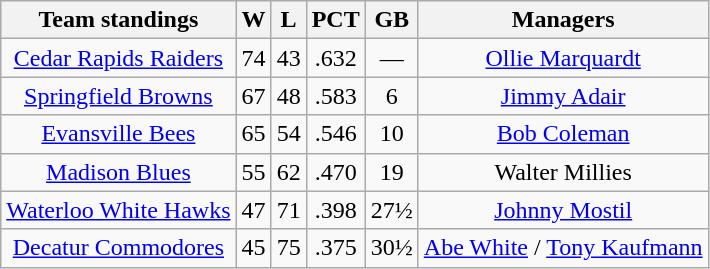<table class="wikitable" style="text-align:center">
<tr>
<th>Team standings</th>
<th>W</th>
<th>L</th>
<th>PCT</th>
<th>GB</th>
<th>Managers</th>
</tr>
<tr align=center>
<td><a href='#'>Cedar Rapids Raiders</a></td>
<td>74</td>
<td>43</td>
<td>.632</td>
<td>—</td>
<td><a href='#'>Ollie Marquardt</a></td>
</tr>
<tr align=center>
<td><a href='#'>Springfield Browns</a></td>
<td>67</td>
<td>48</td>
<td>.583</td>
<td>6</td>
<td><a href='#'>Jimmy Adair</a></td>
</tr>
<tr align=center>
<td><a href='#'>Evansville Bees</a></td>
<td>65</td>
<td>54</td>
<td>.546</td>
<td>10</td>
<td><a href='#'>Bob Coleman</a></td>
</tr>
<tr align=center>
<td><a href='#'>Madison Blues</a></td>
<td>55</td>
<td>62</td>
<td>.470</td>
<td>19</td>
<td>Walter Millies</td>
</tr>
<tr align=center>
<td><a href='#'>Waterloo White Hawks</a></td>
<td>47</td>
<td>71</td>
<td>.398</td>
<td>27½</td>
<td><a href='#'>Johnny Mostil</a></td>
</tr>
<tr align=center>
<td><a href='#'>Decatur Commodores</a></td>
<td>45</td>
<td>75</td>
<td>.375</td>
<td>30½</td>
<td><a href='#'>Abe White</a> / <a href='#'>Tony Kaufmann</a></td>
</tr>
</table>
